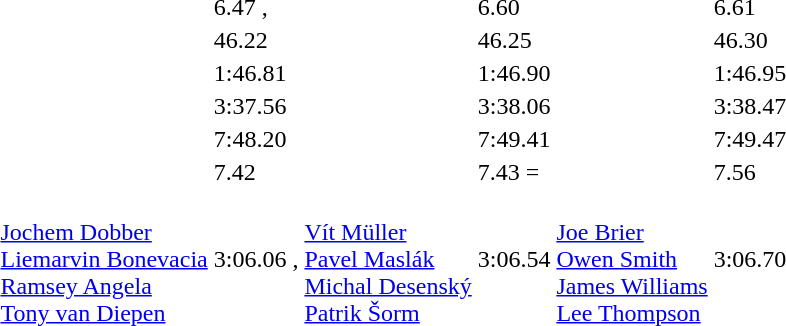<table>
<tr>
<td></td>
<td></td>
<td>6.47 , <strong></strong></td>
<td></td>
<td>6.60</td>
<td></td>
<td>6.61</td>
</tr>
<tr>
<td></td>
<td></td>
<td>46.22 </td>
<td></td>
<td>46.25</td>
<td></td>
<td>46.30</td>
</tr>
<tr>
<td></td>
<td></td>
<td>1:46.81</td>
<td></td>
<td>1:46.90</td>
<td></td>
<td>1:46.95</td>
</tr>
<tr>
<td></td>
<td></td>
<td>3:37.56</td>
<td></td>
<td>3:38.06</td>
<td></td>
<td>3:38.47</td>
</tr>
<tr>
<td></td>
<td></td>
<td>7:48.20 </td>
<td></td>
<td>7:49.41</td>
<td></td>
<td>7:49.47</td>
</tr>
<tr>
<td></td>
<td></td>
<td>7.42 </td>
<td></td>
<td>7.43 =</td>
<td></td>
<td>7.56</td>
</tr>
<tr>
<td></td>
<td><br><a href='#'>Jochem Dobber</a><br><a href='#'>Liemarvin Bonevacia</a><br><a href='#'>Ramsey Angela</a><br><a href='#'>Tony van Diepen</a></td>
<td>3:06.06 , <strong></strong></td>
<td><br><a href='#'>Vít Müller</a><br><a href='#'>Pavel Maslák</a><br><a href='#'>Michal Desenský</a><br><a href='#'>Patrik Šorm</a></td>
<td>3:06.54</td>
<td><br><a href='#'>Joe Brier</a><br><a href='#'>Owen Smith</a><br><a href='#'>James Williams</a><br><a href='#'>Lee Thompson</a></td>
<td>3:06.70</td>
</tr>
</table>
